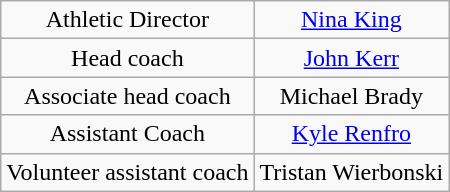<table class="wikitable" style="text-align: center;">
<tr>
<td>Athletic Director</td>
<td> <a href='#'>Nina King</a></td>
</tr>
<tr>
<td>Head coach</td>
<td> <a href='#'>John Kerr</a></td>
</tr>
<tr>
<td>Associate head coach</td>
<td> Michael Brady</td>
</tr>
<tr>
<td>Assistant Coach</td>
<td> <a href='#'>Kyle Renfro</a></td>
</tr>
<tr>
<td>Volunteer assistant coach</td>
<td> Tristan Wierbonski</td>
</tr>
</table>
